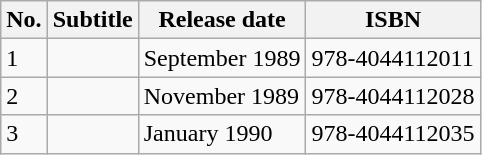<table class="wikitable">
<tr>
<th>No.</th>
<th>Subtitle</th>
<th>Release date</th>
<th>ISBN</th>
</tr>
<tr>
<td>1</td>
<td></td>
<td>September 1989</td>
<td>978-4044112011</td>
</tr>
<tr>
<td>2</td>
<td></td>
<td>November 1989</td>
<td>978-4044112028</td>
</tr>
<tr>
<td>3</td>
<td></td>
<td>January 1990</td>
<td>978-4044112035</td>
</tr>
</table>
